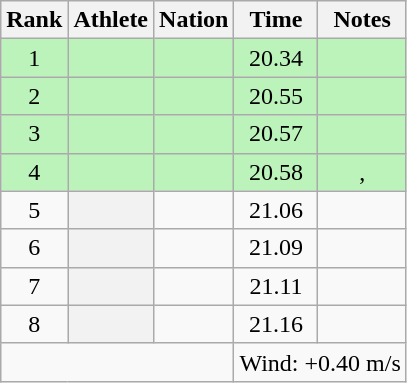<table class="wikitable plainrowheaders sortable" style="text-align:center;">
<tr>
<th scope=col>Rank</th>
<th scope=col>Athlete</th>
<th scope=col>Nation</th>
<th scope=col>Time</th>
<th scope=col>Notes</th>
</tr>
<tr bgcolor=#bbf3bb>
<td>1</td>
<th scope=row style="background:#bbf3bb; text-align:left;"></th>
<td align=left></td>
<td>20.34</td>
<td></td>
</tr>
<tr bgcolor=#bbf3bb>
<td>2</td>
<th scope=row style="background:#bbf3bb; text-align:left;"></th>
<td align=left></td>
<td>20.55</td>
<td></td>
</tr>
<tr bgcolor=#bbf3bb>
<td>3</td>
<th scope=row style="background:#bbf3bb; text-align:left;"></th>
<td align=left></td>
<td>20.57</td>
<td></td>
</tr>
<tr bgcolor=#bbf3bb>
<td>4</td>
<th scope=row style="background:#bbf3bb; text-align:left;"></th>
<td align=left></td>
<td>20.58</td>
<td>, </td>
</tr>
<tr>
<td>5</td>
<th scope=row style=text-align:left;></th>
<td align=left></td>
<td>21.06</td>
<td></td>
</tr>
<tr>
<td>6</td>
<th scope=row style=text-align:left;></th>
<td align=left></td>
<td>21.09</td>
<td></td>
</tr>
<tr>
<td>7</td>
<th scope=row style=text-align:left;></th>
<td align=left></td>
<td>21.11</td>
<td></td>
</tr>
<tr>
<td>8</td>
<th scope=row style=text-align:left;></th>
<td align=left></td>
<td>21.16</td>
<td></td>
</tr>
<tr class=sortbottom>
<td colspan=3></td>
<td colspan=2 style=text-align:left;>Wind: +0.40 m/s</td>
</tr>
</table>
